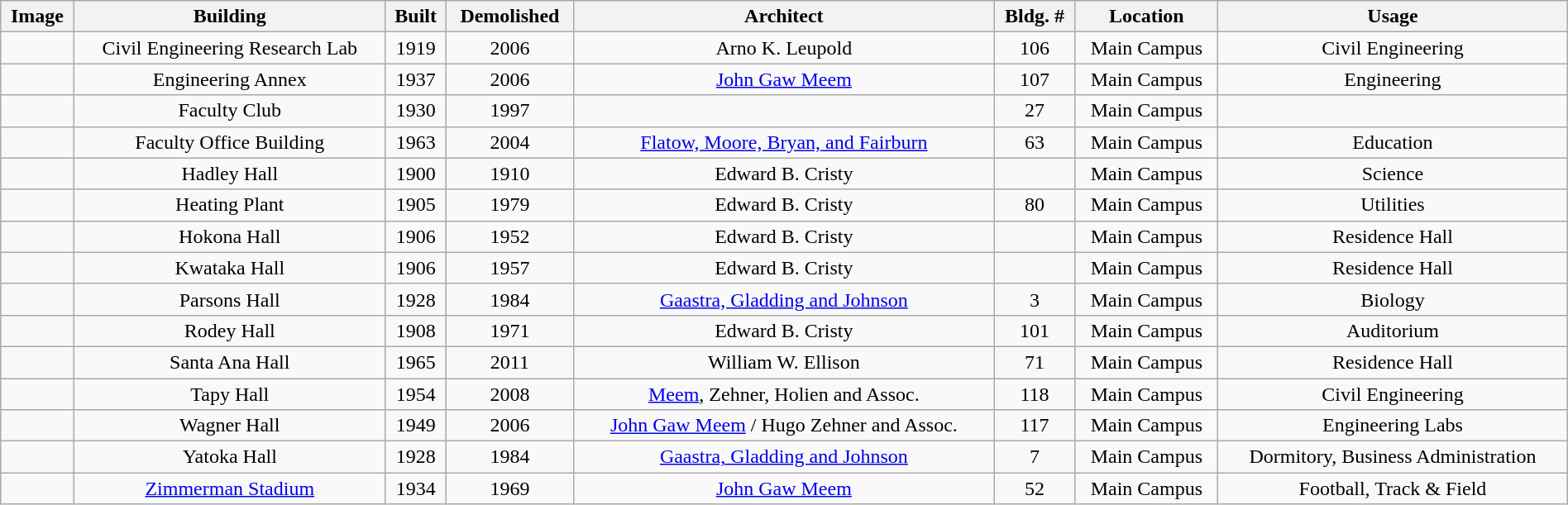<table class="wikitable sortable" style="width:100%">
<tr>
<th style="width:*;" class="unsortable">Image</th>
<th style="width:*;">Building</th>
<th style="width:*;">Built</th>
<th style="width:*;">Demolished</th>
<th style="width:*;">Architect</th>
<th style="width:*;">Bldg. #</th>
<th style="width:*;">Location</th>
<th style="width:*;">Usage</th>
</tr>
<tr style="text-align:center;">
<td></td>
<td>Civil Engineering Research Lab</td>
<td>1919</td>
<td>2006</td>
<td>Arno K. Leupold</td>
<td>106</td>
<td>Main Campus</td>
<td>Civil Engineering</td>
</tr>
<tr>
<td style="text-align:center;"></td>
<td style="text-align:center;">Engineering Annex</td>
<td style="text-align:center;">1937</td>
<td style="text-align:center;">2006</td>
<td style="text-align:center;"><a href='#'>John Gaw Meem</a></td>
<td style="text-align:center;">107</td>
<td style="text-align:center;">Main Campus</td>
<td style="text-align:center;">Engineering</td>
</tr>
<tr style="text-align:center;">
<td></td>
<td>Faculty Club</td>
<td>1930</td>
<td>1997</td>
<td></td>
<td>27</td>
<td>Main Campus</td>
<td></td>
</tr>
<tr>
<td style="text-align:center;"></td>
<td style="text-align:center;">Faculty Office Building</td>
<td style="text-align:center;">1963</td>
<td style="text-align:center;">2004</td>
<td style="text-align:center;"><a href='#'>Flatow, Moore, Bryan, and Fairburn</a></td>
<td style="text-align:center;">63</td>
<td style="text-align:center;">Main Campus</td>
<td style="text-align:center;">Education</td>
</tr>
<tr>
<td style="text-align:center;"></td>
<td style="text-align:center;">Hadley Hall</td>
<td style="text-align:center;">1900</td>
<td style="text-align:center;">1910</td>
<td style="text-align:center;">Edward B. Cristy</td>
<td style="text-align:center;"></td>
<td style="text-align:center;">Main Campus</td>
<td style="text-align:center;">Science</td>
</tr>
<tr>
<td style="text-align:center;"></td>
<td style="text-align:center;">Heating Plant</td>
<td style="text-align:center;">1905</td>
<td style="text-align:center;">1979</td>
<td style="text-align:center;">Edward B. Cristy</td>
<td style="text-align:center;">80</td>
<td style="text-align:center;">Main Campus</td>
<td style="text-align:center;">Utilities</td>
</tr>
<tr>
<td style="text-align:center;"></td>
<td style="text-align:center;">Hokona Hall</td>
<td style="text-align:center;">1906</td>
<td style="text-align:center;">1952</td>
<td style="text-align:center;">Edward B. Cristy</td>
<td style="text-align:center;"></td>
<td style="text-align:center;">Main Campus</td>
<td style="text-align:center;">Residence Hall</td>
</tr>
<tr>
<td style="text-align:center;"></td>
<td style="text-align:center;">Kwataka Hall</td>
<td style="text-align:center;">1906</td>
<td style="text-align:center;">1957</td>
<td style="text-align:center;">Edward B. Cristy</td>
<td style="text-align:center;"></td>
<td style="text-align:center;">Main Campus</td>
<td style="text-align:center;">Residence Hall</td>
</tr>
<tr>
<td style="text-align:center;"></td>
<td style="text-align:center;">Parsons Hall</td>
<td style="text-align:center;">1928</td>
<td style="text-align:center;">1984</td>
<td style="text-align:center;"><a href='#'>Gaastra, Gladding and Johnson</a></td>
<td style="text-align:center;">3</td>
<td style="text-align:center;">Main Campus</td>
<td style="text-align:center;">Biology</td>
</tr>
<tr style="text-align:center;">
<td></td>
<td>Rodey Hall</td>
<td>1908</td>
<td>1971</td>
<td>Edward B. Cristy</td>
<td>101</td>
<td>Main Campus</td>
<td>Auditorium</td>
</tr>
<tr>
<td style="text-align:center;"></td>
<td style="text-align:center;">Santa Ana Hall</td>
<td style="text-align:center;">1965</td>
<td style="text-align:center;">2011</td>
<td style="text-align:center;">William W. Ellison</td>
<td style="text-align:center;">71</td>
<td style="text-align:center;">Main Campus</td>
<td style="text-align:center;">Residence Hall</td>
</tr>
<tr>
<td style="text-align:center;"></td>
<td style="text-align:center;">Tapy Hall</td>
<td style="text-align:center;">1954</td>
<td style="text-align:center;">2008</td>
<td style="text-align:center;"><a href='#'>Meem</a>, Zehner, Holien and Assoc.</td>
<td style="text-align:center;">118</td>
<td style="text-align:center;">Main Campus</td>
<td style="text-align:center;">Civil Engineering</td>
</tr>
<tr>
<td style="text-align:center;"></td>
<td style="text-align:center;">Wagner Hall</td>
<td style="text-align:center;">1949</td>
<td style="text-align:center;">2006</td>
<td style="text-align:center;"><a href='#'>John Gaw Meem</a> / Hugo Zehner and Assoc.</td>
<td style="text-align:center;">117</td>
<td style="text-align:center;">Main Campus</td>
<td style="text-align:center;">Engineering Labs</td>
</tr>
<tr>
<td style="text-align:center;"></td>
<td style="text-align:center;">Yatoka Hall</td>
<td style="text-align:center;">1928</td>
<td style="text-align:center;">1984</td>
<td style="text-align:center;"><a href='#'>Gaastra, Gladding and Johnson</a></td>
<td style="text-align:center;">7</td>
<td style="text-align:center;">Main Campus</td>
<td style="text-align:center;">Dormitory, Business Administration</td>
</tr>
<tr>
<td style="text-align:center;"></td>
<td style="text-align:center;"><a href='#'>Zimmerman Stadium</a></td>
<td style="text-align:center;">1934</td>
<td style="text-align:center;">1969</td>
<td style="text-align:center;"><a href='#'>John Gaw Meem</a></td>
<td style="text-align:center;">52</td>
<td style="text-align:center;">Main Campus</td>
<td style="text-align:center;">Football, Track & Field</td>
</tr>
</table>
